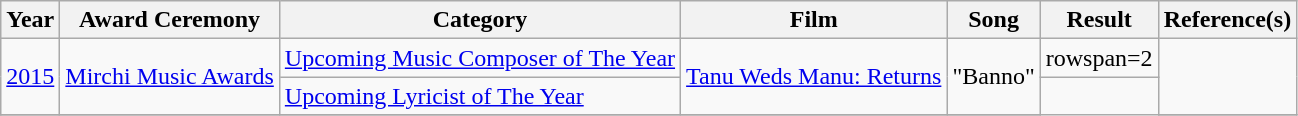<table class="wikitable">
<tr>
<th>Year</th>
<th>Award Ceremony</th>
<th>Category</th>
<th>Film</th>
<th>Song</th>
<th>Result</th>
<th>Reference(s)</th>
</tr>
<tr>
<td rowspan="2"><a href='#'>2015</a></td>
<td rowspan="2"><a href='#'>Mirchi Music Awards</a></td>
<td><a href='#'>Upcoming Music Composer of The Year</a></td>
<td rowspan="2"><a href='#'>Tanu Weds Manu: Returns</a></td>
<td rowspan="2">"Banno"</td>
<td>rowspan=2 </td>
<td rowspan="2"></td>
</tr>
<tr>
<td><a href='#'>Upcoming Lyricist of The Year</a></td>
</tr>
<tr>
</tr>
</table>
